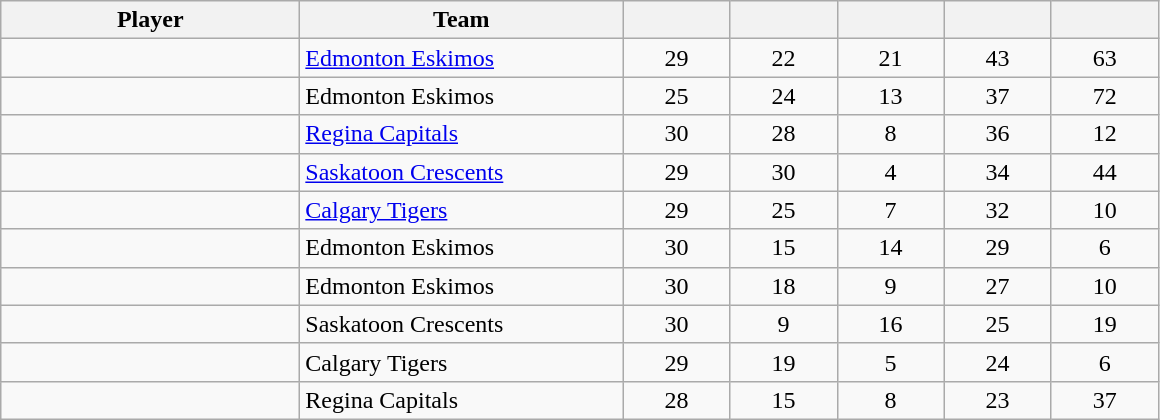<table class="wikitable sortable">
<tr>
<th style="width: 12em;">Player</th>
<th style="width: 13em;">Team</th>
<th style="width: 4em;"></th>
<th style="width: 4em;"></th>
<th style="width: 4em;"></th>
<th style="width: 4em;"></th>
<th style="width: 4em;"></th>
</tr>
<tr style="text-align:center;">
<td style="text-align:left;"></td>
<td style="text-align:left;"><a href='#'>Edmonton Eskimos</a></td>
<td>29</td>
<td>22</td>
<td>21</td>
<td>43</td>
<td>63</td>
</tr>
<tr style="text-align:center;">
<td style="text-align:left;"></td>
<td style="text-align:left;">Edmonton Eskimos</td>
<td>25</td>
<td>24</td>
<td>13</td>
<td>37</td>
<td>72</td>
</tr>
<tr style="text-align:center;">
<td style="text-align:left;"></td>
<td style="text-align:left;"><a href='#'>Regina Capitals</a></td>
<td>30</td>
<td>28</td>
<td>8</td>
<td>36</td>
<td>12</td>
</tr>
<tr style="text-align:center;">
<td style="text-align:left;"></td>
<td style="text-align:left;"><a href='#'>Saskatoon Crescents</a></td>
<td>29</td>
<td>30</td>
<td>4</td>
<td>34</td>
<td>44</td>
</tr>
<tr style="text-align:center;">
<td style="text-align:left;"></td>
<td style="text-align:left;"><a href='#'>Calgary Tigers</a></td>
<td>29</td>
<td>25</td>
<td>7</td>
<td>32</td>
<td>10</td>
</tr>
<tr style="text-align:center;">
<td style="text-align:left;"></td>
<td style="text-align:left;">Edmonton Eskimos</td>
<td>30</td>
<td>15</td>
<td>14</td>
<td>29</td>
<td>6</td>
</tr>
<tr style="text-align:center;">
<td style="text-align:left;"></td>
<td style="text-align:left;">Edmonton Eskimos</td>
<td>30</td>
<td>18</td>
<td>9</td>
<td>27</td>
<td>10</td>
</tr>
<tr style="text-align:center;">
<td style="text-align:left;"></td>
<td style="text-align:left;">Saskatoon Crescents</td>
<td>30</td>
<td>9</td>
<td>16</td>
<td>25</td>
<td>19</td>
</tr>
<tr style="text-align:center;">
<td style="text-align:left;"></td>
<td style="text-align:left;">Calgary Tigers</td>
<td>29</td>
<td>19</td>
<td>5</td>
<td>24</td>
<td>6</td>
</tr>
<tr style="text-align:center;">
<td style="text-align:left;"></td>
<td style="text-align:left;">Regina Capitals</td>
<td>28</td>
<td>15</td>
<td>8</td>
<td>23</td>
<td>37</td>
</tr>
</table>
